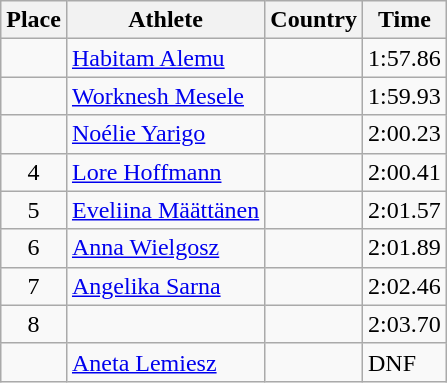<table class="wikitable">
<tr>
<th>Place</th>
<th>Athlete</th>
<th>Country</th>
<th>Time</th>
</tr>
<tr>
<td align=center></td>
<td><a href='#'>Habitam Alemu</a></td>
<td></td>
<td>1:57.86</td>
</tr>
<tr>
<td align=center></td>
<td><a href='#'>Worknesh Mesele</a></td>
<td></td>
<td>1:59.93</td>
</tr>
<tr>
<td align=center></td>
<td><a href='#'>Noélie Yarigo</a></td>
<td></td>
<td>2:00.23</td>
</tr>
<tr>
<td align=center>4</td>
<td><a href='#'>Lore Hoffmann</a></td>
<td></td>
<td>2:00.41</td>
</tr>
<tr>
<td align=center>5</td>
<td><a href='#'>Eveliina Määttänen</a></td>
<td></td>
<td>2:01.57</td>
</tr>
<tr>
<td align=center>6</td>
<td><a href='#'>Anna Wielgosz</a></td>
<td></td>
<td>2:01.89</td>
</tr>
<tr>
<td align=center>7</td>
<td><a href='#'>Angelika Sarna</a></td>
<td></td>
<td>2:02.46</td>
</tr>
<tr>
<td align=center>8</td>
<td></td>
<td></td>
<td>2:03.70</td>
</tr>
<tr>
<td align=center></td>
<td><a href='#'>Aneta Lemiesz</a></td>
<td></td>
<td>DNF</td>
</tr>
</table>
